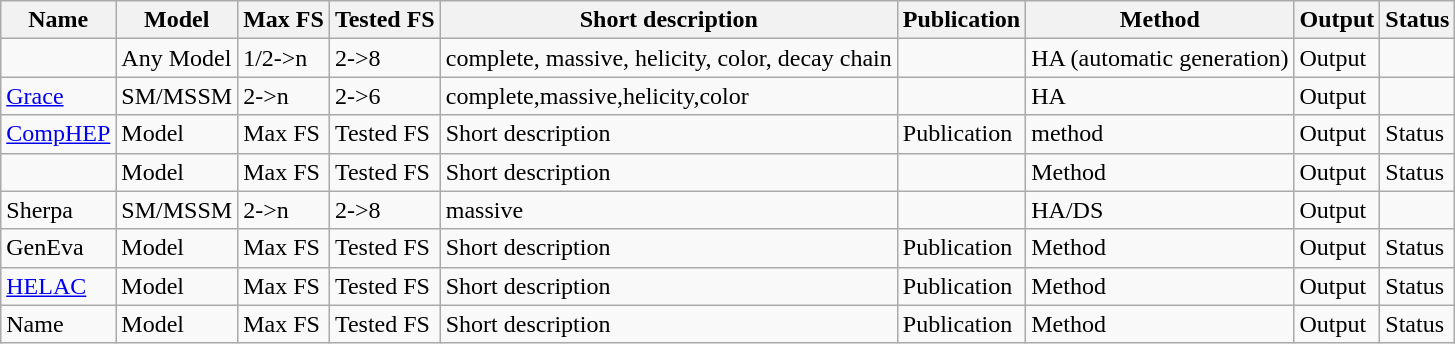<table class="wikitable">
<tr>
<th>Name</th>
<th>Model</th>
<th>Max FS</th>
<th>Tested FS</th>
<th>Short description</th>
<th>Publication</th>
<th>Method</th>
<th>Output</th>
<th>Status</th>
</tr>
<tr>
<td></td>
<td>Any Model</td>
<td>1/2->n</td>
<td>2->8</td>
<td>complete, massive, helicity, color, decay chain</td>
<td></td>
<td>HA (automatic generation)</td>
<td>Output</td>
<td></td>
</tr>
<tr>
<td><a href='#'>Grace</a></td>
<td>SM/MSSM</td>
<td>2->n</td>
<td>2->6</td>
<td>complete,massive,helicity,color</td>
<td></td>
<td>HA</td>
<td>Output</td>
<td></td>
</tr>
<tr>
<td><a href='#'>CompHEP</a></td>
<td>Model</td>
<td>Max FS</td>
<td>Tested FS</td>
<td>Short description</td>
<td>Publication</td>
<td>method</td>
<td>Output</td>
<td>Status</td>
</tr>
<tr>
<td></td>
<td>Model</td>
<td>Max FS</td>
<td>Tested FS</td>
<td>Short description</td>
<td></td>
<td>Method</td>
<td>Output</td>
<td>Status</td>
</tr>
<tr>
<td>Sherpa</td>
<td>SM/MSSM</td>
<td>2->n</td>
<td>2->8</td>
<td>massive</td>
<td></td>
<td>HA/DS</td>
<td>Output</td>
<td></td>
</tr>
<tr>
<td>GenEva</td>
<td>Model</td>
<td>Max FS</td>
<td>Tested FS</td>
<td>Short description</td>
<td>Publication</td>
<td>Method</td>
<td>Output</td>
<td>Status</td>
</tr>
<tr>
<td><a href='#'>HELAC</a></td>
<td>Model</td>
<td>Max FS</td>
<td>Tested FS</td>
<td>Short description</td>
<td>Publication</td>
<td>Method</td>
<td>Output</td>
<td>Status</td>
</tr>
<tr>
<td>Name</td>
<td>Model</td>
<td>Max FS</td>
<td>Tested FS</td>
<td>Short description</td>
<td>Publication</td>
<td>Method</td>
<td>Output</td>
<td>Status</td>
</tr>
</table>
